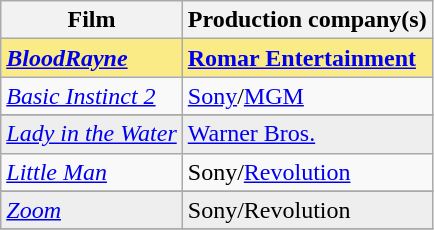<table class="wikitable">
<tr>
<th>Film</th>
<th>Production company(s)</th>
</tr>
<tr style="background:#FAEB86">
<td><strong><em><a href='#'>BloodRayne</a></em></strong></td>
<td><strong><a href='#'>Romar Entertainment</a></strong></td>
</tr>
<tr>
<td><em><a href='#'>Basic Instinct 2</a></em></td>
<td><a href='#'>Sony</a>/<a href='#'>MGM</a></td>
</tr>
<tr>
</tr>
<tr style="background:#eee;">
<td><em><a href='#'>Lady in the Water</a></em></td>
<td><a href='#'>Warner Bros.</a></td>
</tr>
<tr>
<td><em><a href='#'>Little Man</a></em></td>
<td>Sony/<a href='#'>Revolution</a></td>
</tr>
<tr>
</tr>
<tr style="background:#eee;">
<td><em><a href='#'>Zoom</a></em></td>
<td>Sony/Revolution</td>
</tr>
<tr>
</tr>
</table>
